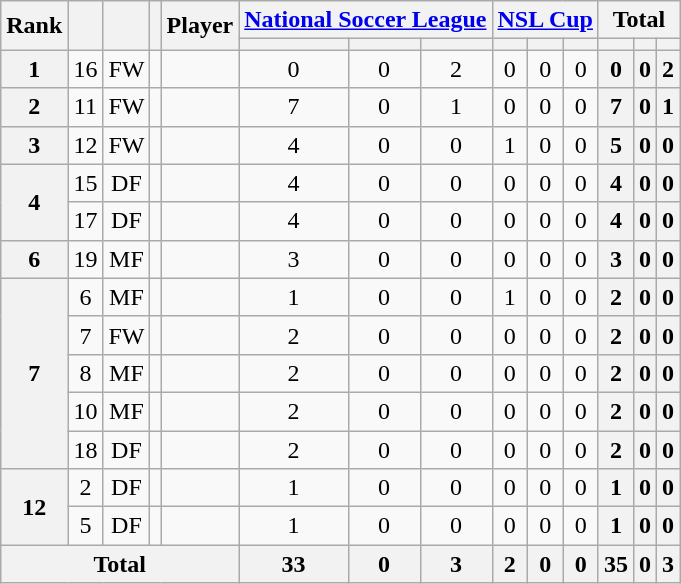<table class="wikitable sortable" style="text-align:center">
<tr>
<th rowspan="2">Rank</th>
<th rowspan="2"></th>
<th rowspan="2"></th>
<th rowspan="2"></th>
<th rowspan="2">Player</th>
<th colspan="3"><a href='#'>National Soccer League</a></th>
<th colspan="3"><a href='#'>NSL Cup</a></th>
<th colspan="3">Total</th>
</tr>
<tr>
<th></th>
<th></th>
<th></th>
<th></th>
<th></th>
<th></th>
<th></th>
<th></th>
<th></th>
</tr>
<tr>
<th>1</th>
<td>16</td>
<td>FW</td>
<td></td>
<td align="left"><br></td>
<td>0</td>
<td>0</td>
<td>2<br></td>
<td>0</td>
<td>0</td>
<td>0<br></td>
<th>0</th>
<th>0</th>
<th>2</th>
</tr>
<tr>
<th>2</th>
<td>11</td>
<td>FW</td>
<td></td>
<td align="left"><br></td>
<td>7</td>
<td>0</td>
<td>1<br></td>
<td>0</td>
<td>0</td>
<td>0<br></td>
<th>7</th>
<th>0</th>
<th>1</th>
</tr>
<tr>
<th>3</th>
<td>12</td>
<td>FW</td>
<td></td>
<td align="left"><br></td>
<td>4</td>
<td>0</td>
<td>0<br></td>
<td>1</td>
<td>0</td>
<td>0<br></td>
<th>5</th>
<th>0</th>
<th>0</th>
</tr>
<tr>
<th rowspan="2">4</th>
<td>15</td>
<td>DF</td>
<td></td>
<td align="left"><br></td>
<td>4</td>
<td>0</td>
<td>0<br></td>
<td>0</td>
<td>0</td>
<td>0<br></td>
<th>4</th>
<th>0</th>
<th>0</th>
</tr>
<tr>
<td>17</td>
<td>DF</td>
<td></td>
<td align="left"><br></td>
<td>4</td>
<td>0</td>
<td>0<br></td>
<td>0</td>
<td>0</td>
<td>0<br></td>
<th>4</th>
<th>0</th>
<th>0</th>
</tr>
<tr>
<th>6</th>
<td>19</td>
<td>MF</td>
<td></td>
<td align="left"><br></td>
<td>3</td>
<td>0</td>
<td>0<br></td>
<td>0</td>
<td>0</td>
<td>0<br></td>
<th>3</th>
<th>0</th>
<th>0</th>
</tr>
<tr>
<th rowspan="5">7</th>
<td>6</td>
<td>MF</td>
<td></td>
<td align="left"><br></td>
<td>1</td>
<td>0</td>
<td>0<br></td>
<td>1</td>
<td>0</td>
<td>0<br></td>
<th>2</th>
<th>0</th>
<th>0</th>
</tr>
<tr>
<td>7</td>
<td>FW</td>
<td></td>
<td align="left"><br></td>
<td>2</td>
<td>0</td>
<td>0<br></td>
<td>0</td>
<td>0</td>
<td>0<br></td>
<th>2</th>
<th>0</th>
<th>0</th>
</tr>
<tr>
<td>8</td>
<td>MF</td>
<td></td>
<td align="left"><br></td>
<td>2</td>
<td>0</td>
<td>0<br></td>
<td>0</td>
<td>0</td>
<td>0<br></td>
<th>2</th>
<th>0</th>
<th>0</th>
</tr>
<tr>
<td>10</td>
<td>MF</td>
<td></td>
<td align="left"><br></td>
<td>2</td>
<td>0</td>
<td>0<br></td>
<td>0</td>
<td>0</td>
<td>0<br></td>
<th>2</th>
<th>0</th>
<th>0</th>
</tr>
<tr>
<td>18</td>
<td>DF</td>
<td></td>
<td align="left"><br></td>
<td>2</td>
<td>0</td>
<td>0<br></td>
<td>0</td>
<td>0</td>
<td>0<br></td>
<th>2</th>
<th>0</th>
<th>0</th>
</tr>
<tr>
<th rowspan="2">12</th>
<td>2</td>
<td>DF</td>
<td></td>
<td align="left"><br></td>
<td>1</td>
<td>0</td>
<td>0<br></td>
<td>0</td>
<td>0</td>
<td>0<br></td>
<th>1</th>
<th>0</th>
<th>0</th>
</tr>
<tr>
<td>5</td>
<td>DF</td>
<td></td>
<td align="left"><br></td>
<td>1</td>
<td>0</td>
<td>0<br></td>
<td>0</td>
<td>0</td>
<td>0<br></td>
<th>1</th>
<th>0</th>
<th>0</th>
</tr>
<tr>
<th colspan="5">Total<br></th>
<th>33</th>
<th>0</th>
<th>3<br></th>
<th>2</th>
<th>0</th>
<th>0<br></th>
<th>35</th>
<th>0</th>
<th>3</th>
</tr>
</table>
